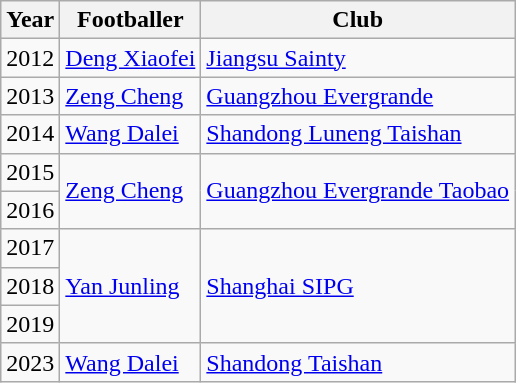<table class="wikitable">
<tr>
<th>Year</th>
<th>Footballer</th>
<th>Club</th>
</tr>
<tr>
<td>2012</td>
<td><a href='#'>Deng Xiaofei</a></td>
<td><a href='#'>Jiangsu Sainty</a></td>
</tr>
<tr>
<td>2013</td>
<td><a href='#'>Zeng Cheng</a></td>
<td><a href='#'>Guangzhou Evergrande</a></td>
</tr>
<tr>
<td>2014</td>
<td><a href='#'>Wang Dalei</a></td>
<td><a href='#'>Shandong Luneng Taishan</a></td>
</tr>
<tr>
<td>2015</td>
<td rowspan=2><a href='#'>Zeng Cheng</a></td>
<td rowspan=2><a href='#'>Guangzhou Evergrande Taobao</a></td>
</tr>
<tr>
<td>2016</td>
</tr>
<tr>
<td>2017</td>
<td rowspan=3><a href='#'>Yan Junling</a></td>
<td rowspan=3><a href='#'>Shanghai SIPG</a></td>
</tr>
<tr>
<td>2018</td>
</tr>
<tr>
<td>2019</td>
</tr>
<tr>
<td>2023</td>
<td><a href='#'>Wang Dalei</a></td>
<td><a href='#'>Shandong Taishan</a></td>
</tr>
</table>
